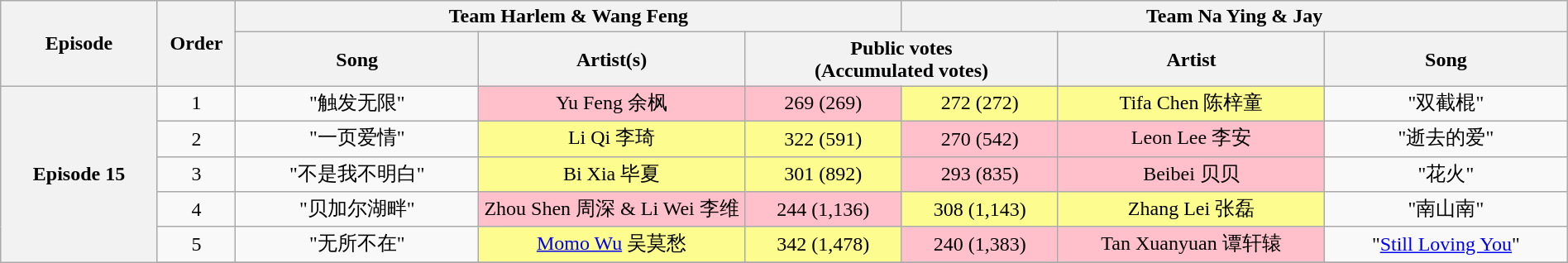<table class="wikitable" style="text-align: center; width:100%;">
<tr>
<th rowspan=2 style="width:10%;">Episode</th>
<th rowspan=2 style="width:5%;">Order</th>
<th colspan=3>Team Harlem & Wang Feng</th>
<th colspan=3>Team Na Ying & Jay</th>
</tr>
<tr>
<th style="width:15.5%;">Song</th>
<th style="width:17%;">Artist(s)</th>
<th colspan=2>Public votes<br>(Accumulated votes)</th>
<th style="width:17%;">Artist</th>
<th style="width:15.5%;">Song</th>
</tr>
<tr>
<th rowspan="6">Episode 15<br><small></small></th>
<td>1</td>
<td>"触发无限"</td>
<td style="background:pink;">Yu Feng 余枫</td>
<td style="width:10%; background:pink;">269 (269)</td>
<td style="width:10%; background:#fdfc8f;">272 (272)</td>
<td style="background:#fdfc8f;">Tifa Chen 陈梓童</td>
<td>"双截棍"</td>
</tr>
<tr>
<td>2</td>
<td>"一页爱情"</td>
<td style="background:#fdfc8f;">Li Qi 李琦</td>
<td style="background:#fdfc8f;">322 (591)</td>
<td style="background:pink;">270 (542)</td>
<td style="background:pink;">Leon Lee 李安</td>
<td>"逝去的爱"</td>
</tr>
<tr>
<td>3</td>
<td>"不是我不明白"</td>
<td style="background:#fdfc8f;">Bi Xia 毕夏</td>
<td style="background:#fdfc8f;">301 (892)</td>
<td style="background:pink;">293 (835)</td>
<td style="background:pink;">Beibei 贝贝</td>
<td>"花火"</td>
</tr>
<tr>
<td>4</td>
<td>"贝加尔湖畔"</td>
<td style="background:pink;">Zhou Shen 周深 & Li Wei 李维</td>
<td style="background:pink;">244 (1,136)</td>
<td style="background:#fdfc8f;">308 (1,143)</td>
<td style="background:#fdfc8f;">Zhang Lei 张磊</td>
<td>"南山南"</td>
</tr>
<tr>
<td>5</td>
<td>"无所不在"</td>
<td style="background:#fdfc8f;"><a href='#'>Momo Wu</a> 吴莫愁</td>
<td style="background:#fdfc8f;">342 (1,478)</td>
<td style="background:pink;">240 (1,383)</td>
<td style="background:pink;">Tan Xuanyuan 谭轩辕</td>
<td>"<a href='#'>Still Loving You</a>"</td>
</tr>
<tr>
</tr>
</table>
